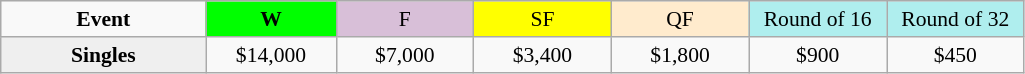<table class=wikitable style=font-size:90%;text-align:center>
<tr>
<td width=130><strong>Event</strong></td>
<td width=80 bgcolor=lime><strong>W</strong></td>
<td width=85 bgcolor=thistle>F</td>
<td width=85 bgcolor=ffff00>SF</td>
<td width=85 bgcolor=ffebcd>QF</td>
<td width=85 bgcolor=afeeee>Round of 16</td>
<td width=85 bgcolor=afeeee>Round of 32</td>
</tr>
<tr>
<th style=background:#efefef>Singles </th>
<td>$14,000</td>
<td>$7,000</td>
<td>$3,400</td>
<td>$1,800</td>
<td>$900</td>
<td>$450</td>
</tr>
</table>
